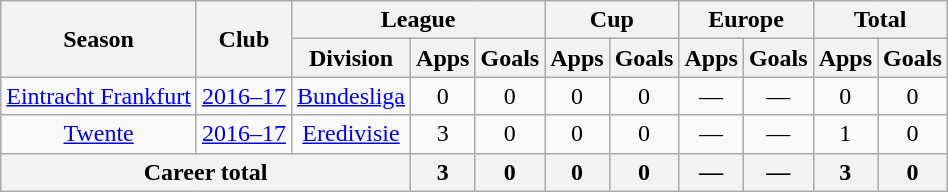<table class="wikitable" style="text-align:center">
<tr>
<th rowspan="2">Season</th>
<th rowspan="2">Club</th>
<th colspan="3">League</th>
<th colspan="2">Cup</th>
<th colspan="2">Europe</th>
<th colspan="2">Total</th>
</tr>
<tr>
<th>Division</th>
<th>Apps</th>
<th>Goals</th>
<th>Apps</th>
<th>Goals</th>
<th>Apps</th>
<th>Goals</th>
<th>Apps</th>
<th>Goals</th>
</tr>
<tr>
<td><a href='#'>Eintracht Frankfurt</a></td>
<td><a href='#'>2016–17</a></td>
<td><a href='#'>Bundesliga</a></td>
<td>0</td>
<td>0</td>
<td>0</td>
<td>0</td>
<td>—</td>
<td>—</td>
<td>0</td>
<td>0</td>
</tr>
<tr>
<td><a href='#'>Twente</a></td>
<td><a href='#'>2016–17</a></td>
<td><a href='#'>Eredivisie</a></td>
<td>3</td>
<td>0</td>
<td>0</td>
<td>0</td>
<td>—</td>
<td>—</td>
<td>1</td>
<td>0</td>
</tr>
<tr>
<th colspan="3">Career total</th>
<th>3</th>
<th>0</th>
<th>0</th>
<th>0</th>
<th>—</th>
<th>—</th>
<th>3</th>
<th>0</th>
</tr>
</table>
